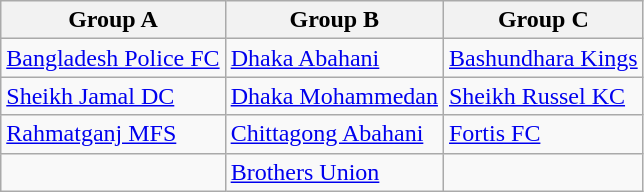<table class="wikitable" "text-align:left">
<tr>
<th style="text-align:center">Group A</th>
<th style="text-align:center">Group B</th>
<th style="text-align:center">Group C</th>
</tr>
<tr>
<td><a href='#'>Bangladesh Police FC</a></td>
<td><a href='#'>Dhaka Abahani</a></td>
<td><a href='#'>Bashundhara Kings</a></td>
</tr>
<tr>
<td><a href='#'>Sheikh Jamal DC</a></td>
<td><a href='#'>Dhaka Mohammedan</a></td>
<td><a href='#'>Sheikh Russel KC</a></td>
</tr>
<tr>
<td><a href='#'>Rahmatganj MFS</a></td>
<td><a href='#'>Chittagong Abahani</a></td>
<td><a href='#'>Fortis FC</a></td>
</tr>
<tr>
<td></td>
<td><a href='#'>Brothers Union</a></td>
<td></td>
</tr>
</table>
